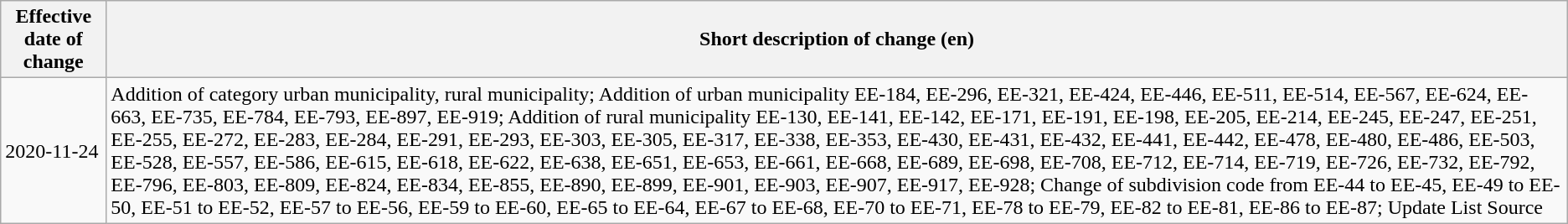<table class="wikitable">
<tr>
<th>Effective date of change</th>
<th>Short description of change (en)</th>
</tr>
<tr>
<td>2020-11-24</td>
<td>Addition of category urban municipality, rural municipality; Addition of urban municipality EE-184, EE-296, EE-321, EE-424, EE-446, EE-511, EE-514, EE-567, EE-624, EE-663, EE-735, EE-784, EE-793, EE-897, EE-919; Addition of rural municipality EE-130, EE-141, EE-142, EE-171, EE-191, EE-198, EE-205, EE-214, EE-245, EE-247, EE-251, EE-255, EE-272, EE-283, EE-284, EE-291, EE-293, EE-303, EE-305, EE-317, EE-338, EE-353, EE-430, EE-431, EE-432, EE-441, EE-442, EE-478, EE-480, EE-486, EE-503, EE-528, EE-557, EE-586, EE-615, EE-618, EE-622, EE-638, EE-651, EE-653, EE-661, EE-668, EE-689, EE-698, EE-708, EE-712, EE-714, EE-719, EE-726, EE-732, EE-792, EE-796, EE-803, EE-809, EE-824, EE-834, EE-855, EE-890, EE-899, EE-901, EE-903, EE-907, EE-917, EE-928; Change of subdivision code from EE-44 to EE-45, EE-49 to EE-50, EE-51 to EE-52, EE-57 to EE-56, EE-59 to EE-60, EE-65 to EE-64, EE-67 to EE-68, EE-70 to EE-71, EE-78 to EE-79, EE-82 to EE-81, EE-86 to EE-87; Update List Source</td>
</tr>
</table>
